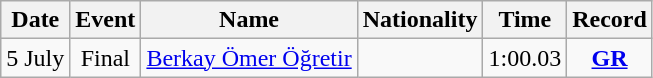<table class=wikitable style=text-align:center>
<tr>
<th>Date</th>
<th>Event</th>
<th>Name</th>
<th>Nationality</th>
<th>Time</th>
<th>Record</th>
</tr>
<tr>
<td>5 July</td>
<td>Final</td>
<td align=left><a href='#'>Berkay Ömer Öğretir</a></td>
<td align=left></td>
<td>1:00.03</td>
<td><strong><a href='#'>GR</a></strong></td>
</tr>
</table>
